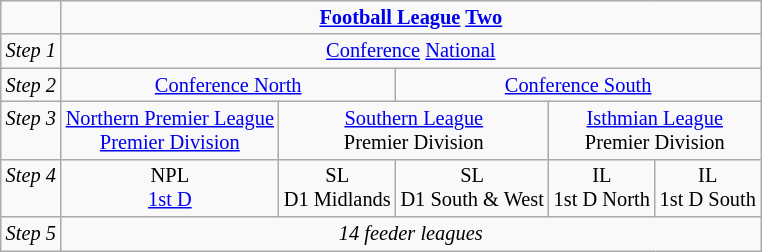<table class="wikitable" style="text-align: center; font-size: 85%;">
<tr>
<td> </td>
<td colspan="5"><strong><a href='#'>Football League</a> <a href='#'>Two</a></strong></td>
</tr>
<tr style="vertical-align: top;">
<td><em>Step 1</em></td>
<td colspan="5"><a href='#'>Conference</a> <a href='#'>National</a></td>
</tr>
<tr style="vertical-align: top;">
<td><em>Step 2</em></td>
<td colspan="2"><a href='#'>Conference North</a></td>
<td colspan="3"><a href='#'>Conference South</a></td>
</tr>
<tr style="vertical-align: top;">
<td><em>Step 3</em></td>
<td><a href='#'>Northern Premier League</a><br><a href='#'>Premier Division</a></td>
<td colspan="2"><a href='#'>Southern League</a><br>Premier Division</td>
<td colspan="2"><a href='#'>Isthmian League</a><br>Premier Division</td>
</tr>
<tr style="vertical-align: top;">
<td><em>Step 4</em></td>
<td>NPL<br><a href='#'>1st D</a></td>
<td>SL<br>D1 Midlands</td>
<td>SL<br>D1 South & West</td>
<td>IL<br>1st D North</td>
<td>IL<br>1st D South</td>
</tr>
<tr style="vertical-align: top;">
<td><em>Step 5</em></td>
<td colspan="5"><em>14 feeder leagues</em></td>
</tr>
</table>
